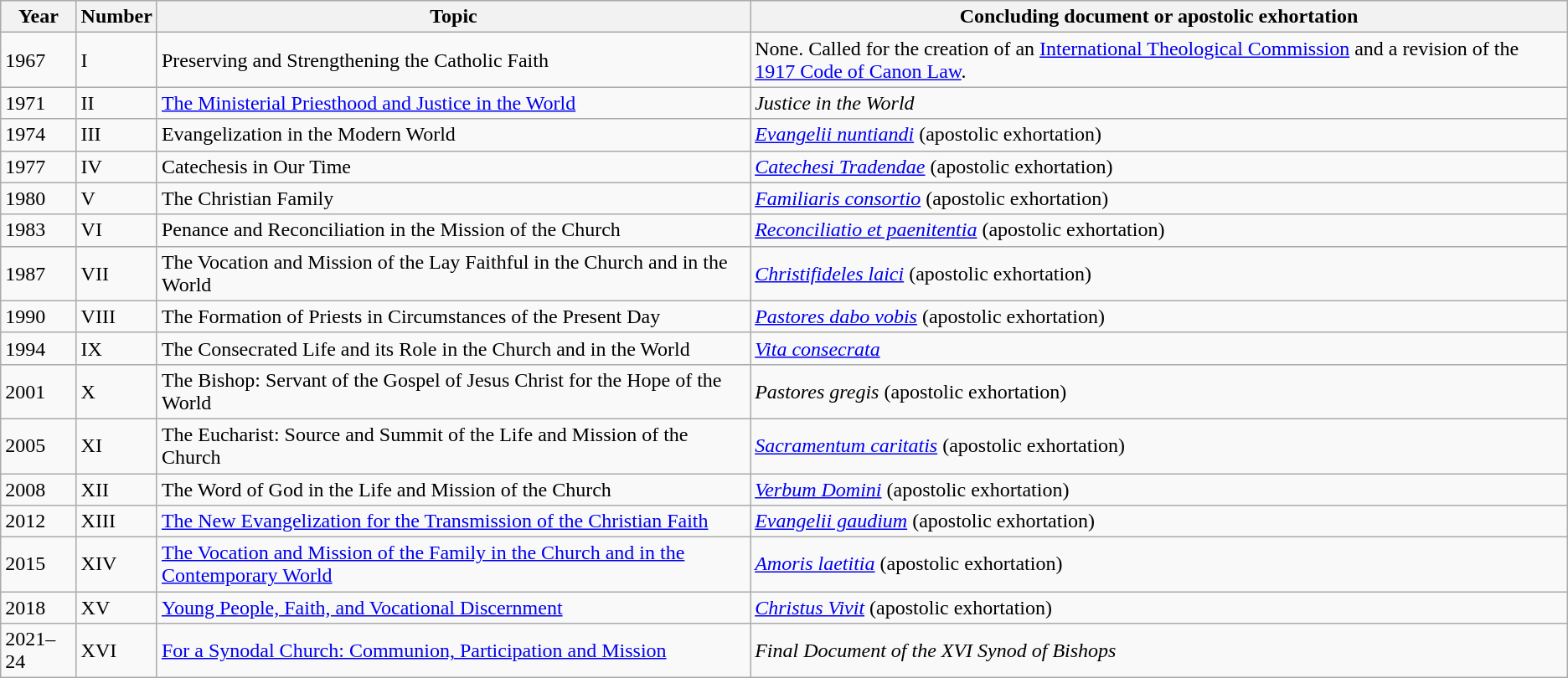<table class=wikitable>
<tr>
<th>Year</th>
<th>Number</th>
<th>Topic</th>
<th>Concluding document or apostolic exhortation</th>
</tr>
<tr>
<td>1967</td>
<td>I</td>
<td>Preserving and Strengthening the Catholic Faith</td>
<td>None. Called for the creation of an <a href='#'>International Theological Commission</a> and a revision of the <a href='#'>1917 Code of Canon Law</a>.</td>
</tr>
<tr>
<td>1971</td>
<td>II</td>
<td><a href='#'>The Ministerial Priesthood and Justice in the World</a></td>
<td><em>Justice in the World</em></td>
</tr>
<tr>
<td>1974</td>
<td>III</td>
<td>Evangelization in the Modern World</td>
<td><em><a href='#'>Evangelii nuntiandi</a></em> (apostolic exhortation)</td>
</tr>
<tr>
<td>1977</td>
<td>IV</td>
<td>Catechesis in Our Time</td>
<td><em><a href='#'>Catechesi Tradendae</a></em> (apostolic exhortation)</td>
</tr>
<tr>
<td>1980</td>
<td>V</td>
<td>The Christian Family</td>
<td><em><a href='#'>Familiaris consortio</a></em> (apostolic exhortation)</td>
</tr>
<tr>
<td>1983</td>
<td>VI</td>
<td>Penance and Reconciliation in the Mission of the Church</td>
<td><em><a href='#'>Reconciliatio et paenitentia</a></em> (apostolic exhortation)</td>
</tr>
<tr>
<td>1987</td>
<td>VII</td>
<td>The Vocation and Mission of the Lay Faithful in the Church and in the World</td>
<td><em><a href='#'>Christifideles laici</a></em> (apostolic exhortation)</td>
</tr>
<tr>
<td>1990</td>
<td>VIII</td>
<td>The Formation of Priests in Circumstances of the Present Day</td>
<td><em><a href='#'>Pastores dabo vobis</a></em> (apostolic exhortation)</td>
</tr>
<tr>
<td>1994</td>
<td>IX</td>
<td>The Consecrated Life and its Role in the Church and in the World</td>
<td><em><a href='#'>Vita consecrata</a></em></td>
</tr>
<tr>
<td>2001</td>
<td>X</td>
<td>The Bishop: Servant of the Gospel of Jesus Christ for the Hope of the World</td>
<td><em>Pastores gregis</em> (apostolic exhortation)</td>
</tr>
<tr>
<td>2005</td>
<td>XI</td>
<td>The Eucharist: Source and Summit of the Life and Mission of the Church</td>
<td><em><a href='#'>Sacramentum caritatis</a></em> (apostolic exhortation) </td>
</tr>
<tr>
<td>2008</td>
<td>XII</td>
<td>The Word of God in the Life and Mission of the Church</td>
<td><em><a href='#'>Verbum Domini</a></em> (apostolic exhortation)</td>
</tr>
<tr>
<td>2012</td>
<td>XIII</td>
<td><a href='#'>The New Evangelization for the Transmission of the Christian Faith</a></td>
<td><em><a href='#'>Evangelii gaudium</a></em> (apostolic exhortation)</td>
</tr>
<tr>
<td>2015</td>
<td>XIV</td>
<td><a href='#'>The Vocation and Mission of the Family in the Church and in the Contemporary World</a></td>
<td><em><a href='#'>Amoris laetitia</a></em> (apostolic exhortation)</td>
</tr>
<tr>
<td>2018</td>
<td>XV</td>
<td><a href='#'>Young People, Faith, and Vocational Discernment</a></td>
<td><em><a href='#'>Christus Vivit</a></em> (apostolic exhortation)</td>
</tr>
<tr>
<td>2021–24</td>
<td>XVI</td>
<td><a href='#'>For a Synodal Church: Communion, Participation and Mission</a></td>
<td><em>Final Document of the XVI Synod of Bishops</em></td>
</tr>
</table>
